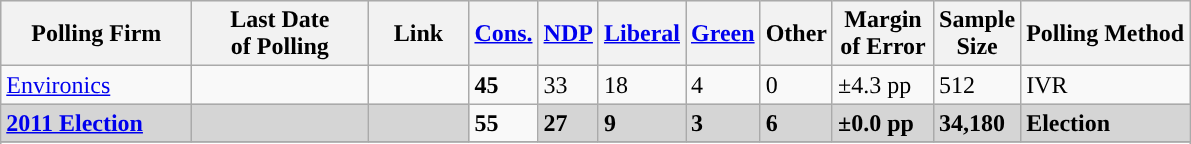<table class="wikitable sortable">
<tr style="background:#e9e9e9;">
<th style="width:120px">Polling Firm</th>
<th style="width:110px">Last Date<br>of Polling</th>
<th style="width:60px" class="unsortable">Link</th>
<th style="background-color:"><strong><a href='#'>Cons.</a></strong></th>
<th style="background-color:"><strong><a href='#'>NDP</a></strong></th>
<th style="background-color:"><strong><a href='#'>Liberal</a></strong></th>
<th style="background-color:"><strong><a href='#'>Green</a></strong></th>
<th style="background-color:"><strong>Other</strong></th>
<th style="width:60px;" class=unsortable>Margin<br>of Error</th>
<th style="width:50px;" class=unsortable>Sample<br>Size</th>
<th class=unsortable>Polling Method</th>
</tr>
<tr>
<td><a href='#'>Environics</a></td>
<td></td>
<td></td>
<td><strong>45</strong></td>
<td>33</td>
<td>18</td>
<td>4</td>
<td>0</td>
<td>±4.3 pp</td>
<td>512</td>
<td>IVR</td>
</tr>
<tr>
<td style="background:#D5D5D5"><strong><a href='#'>2011 Election</a></strong></td>
<td style="background:#D5D5D5"><strong></strong></td>
<td style="background:#D5D5D5"></td>
<td><strong>55</strong></td>
<td style="background:#D5D5D5"><strong>27</strong></td>
<td style="background:#D5D5D5"><strong>9</strong></td>
<td style="background:#D5D5D5"><strong>3</strong></td>
<td style="background:#D5D5D5"><strong>6</strong></td>
<td style="background:#D5D5D5"><strong>±0.0 pp</strong></td>
<td style="background:#D5D5D5"><strong>34,180</strong></td>
<td style="background:#D5D5D5"><strong>Election</strong></td>
</tr>
<tr>
</tr>
<tr>
</tr>
</table>
